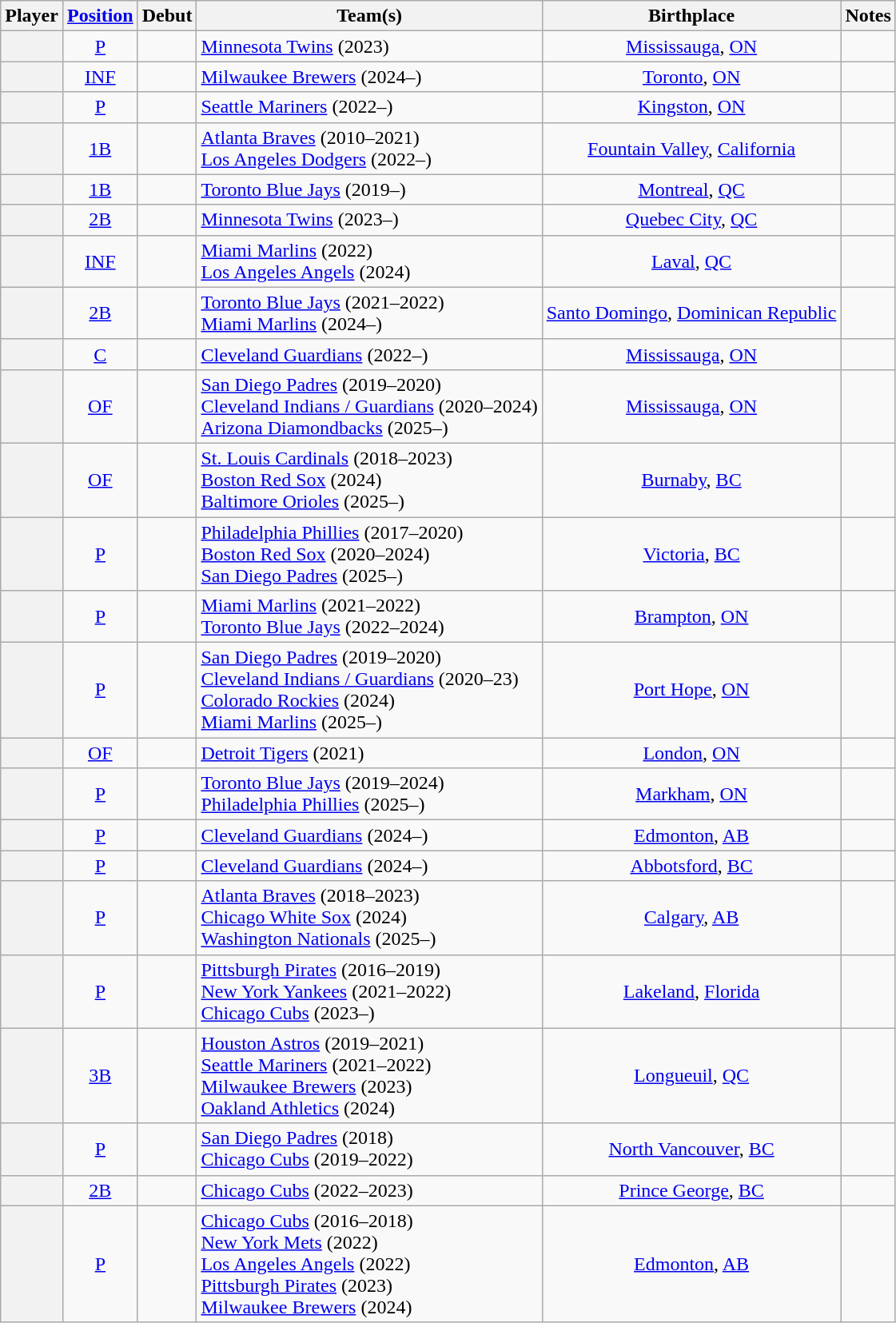<table class="wikitable sortable plainrowheaders" style="text-align:center" border="1">
<tr>
<th scope="col">Player</th>
<th scope="col"><a href='#'>Position</a></th>
<th scope="col">Debut</th>
<th scope="col" class="unsortable">Team(s)</th>
<th scope="col">Birthplace</th>
<th scope="col" class="unsortable">Notes</th>
</tr>
<tr>
<th scope="row"></th>
<td><a href='#'>P</a></td>
<td></td>
<td align="left"><a href='#'>Minnesota Twins</a> (2023)</td>
<td data-sort-value="ON, Mississauga"><a href='#'>Mississauga</a>, <a href='#'>ON</a></td>
<td></td>
</tr>
<tr>
<th scope="row"></th>
<td><a href='#'>INF</a></td>
<td></td>
<td align="left"><a href='#'>Milwaukee Brewers</a> (2024–)</td>
<td data-sort-value="ON, Toronto"><a href='#'>Toronto</a>, <a href='#'>ON</a></td>
<td></td>
</tr>
<tr>
<th scope="row"></th>
<td><a href='#'>P</a></td>
<td></td>
<td align="left"><a href='#'>Seattle Mariners</a> (2022–)</td>
<td data-sort-value="ON, Simcoe"><a href='#'>Kingston</a>, <a href='#'>ON</a></td>
<td></td>
</tr>
<tr>
<th scope="row"></th>
<td><a href='#'>1B</a></td>
<td></td>
<td align="left"><a href='#'>Atlanta Braves</a> (2010–2021)<br><a href='#'>Los Angeles Dodgers</a> (2022–)</td>
<td data-sort-value="California, Fountain Valley"><a href='#'>Fountain Valley</a>, <a href='#'>California</a></td>
<td></td>
</tr>
<tr>
<th scope="row"></th>
<td><a href='#'>1B</a></td>
<td></td>
<td align="left"><a href='#'>Toronto Blue Jays</a> (2019–)</td>
<td data-sort-value="QC, Montreal"><a href='#'>Montreal</a>, <a href='#'>QC</a></td>
<td></td>
</tr>
<tr>
<th scope="row"></th>
<td><a href='#'>2B</a></td>
<td></td>
<td align="left"><a href='#'>Minnesota Twins</a> (2023–)</td>
<td data-sort-value="QC, Quebec City"><a href='#'>Quebec City</a>, <a href='#'>QC</a></td>
<td></td>
</tr>
<tr>
<th scope="row"></th>
<td><a href='#'>INF</a></td>
<td></td>
<td align="left"><a href='#'>Miami Marlins</a> (2022)<br><a href='#'>Los Angeles Angels</a> (2024)</td>
<td data-sort-value="QC, Laval"><a href='#'>Laval</a>, <a href='#'>QC</a></td>
<td></td>
</tr>
<tr>
<th scope="row"></th>
<td><a href='#'>2B</a></td>
<td></td>
<td align="left"><a href='#'>Toronto Blue Jays</a> (2021–2022)<br><a href='#'>Miami Marlins</a> (2024–)</td>
<td data-sort-value="Santo_Domingo, Dominican Republic"><a href='#'>Santo Domingo</a>, <a href='#'>Dominican Republic</a></td>
<td></td>
</tr>
<tr>
<th scope="row"></th>
<td><a href='#'>C</a></td>
<td></td>
<td align="left"><a href='#'>Cleveland Guardians</a> (2022–)</td>
<td data-sort-value="ON, Mississauga"><a href='#'>Mississauga</a>, <a href='#'>ON</a></td>
<td></td>
</tr>
<tr>
<th scope="row"></th>
<td><a href='#'>OF</a></td>
<td></td>
<td align="left"><a href='#'>San Diego Padres</a> (2019–2020)<br><a href='#'>Cleveland Indians / Guardians</a> (2020–2024)<br><a href='#'>Arizona Diamondbacks</a> (2025–)</td>
<td data-sort-value="ON, Mississauga"><a href='#'>Mississauga</a>, <a href='#'>ON</a></td>
<td></td>
</tr>
<tr>
<th scope="row"></th>
<td><a href='#'>OF</a></td>
<td></td>
<td align="left"><a href='#'>St. Louis Cardinals</a> (2018–2023)<br><a href='#'>Boston Red Sox</a> (2024)<br><a href='#'>Baltimore Orioles</a> (2025–)</td>
<td data-sort-value="BC, Burnaby"><a href='#'>Burnaby</a>, <a href='#'>BC</a></td>
<td></td>
</tr>
<tr>
<th scope="row"></th>
<td><a href='#'>P</a></td>
<td></td>
<td align="left"><a href='#'>Philadelphia Phillies</a> (2017–2020)<br><a href='#'>Boston Red Sox</a> (2020–2024)<br><a href='#'>San Diego Padres</a> (2025–)</td>
<td data-sort-value="BC, Victoria"><a href='#'>Victoria</a>, <a href='#'>BC</a></td>
<td></td>
</tr>
<tr>
<th scope="row"></th>
<td><a href='#'>P</a></td>
<td></td>
<td align="left"><a href='#'>Miami Marlins</a> (2021–2022)<br><a href='#'>Toronto Blue Jays</a> (2022–2024)</td>
<td data-sort-value="ON, Brampton"><a href='#'>Brampton</a>, <a href='#'>ON</a></td>
<td></td>
</tr>
<tr>
<th scope="row"></th>
<td><a href='#'>P</a></td>
<td></td>
<td align="left"><a href='#'>San Diego Padres</a> (2019–2020)<br><a href='#'>Cleveland Indians / Guardians</a> (2020–23)<br><a href='#'>Colorado Rockies</a> (2024)<br><a href='#'>Miami Marlins</a> (2025–)</td>
<td data-sort-value="ON, Port Hope"><a href='#'>Port Hope</a>, <a href='#'>ON</a></td>
<td></td>
</tr>
<tr>
<th scope="row"></th>
<td><a href='#'>OF</a></td>
<td></td>
<td align="left"><a href='#'>Detroit Tigers</a> (2021)</td>
<td data-sort-value="ON, London"><a href='#'>London</a>, <a href='#'>ON</a></td>
<td></td>
</tr>
<tr>
<th scope="row"></th>
<td><a href='#'>P</a></td>
<td></td>
<td align="left"><a href='#'>Toronto Blue Jays</a> (2019–2024)<br><a href='#'>Philadelphia Phillies</a> (2025–)</td>
<td data-sort-value="ON, Markham"><a href='#'>Markham</a>, <a href='#'>ON</a></td>
<td></td>
</tr>
<tr>
<th scope="row"></th>
<td><a href='#'>P</a></td>
<td></td>
<td align="left"><a href='#'>Cleveland Guardians</a> (2024–)</td>
<td data-sort-value="AB, Edmonton"><a href='#'>Edmonton</a>, <a href='#'>AB</a></td>
<td></td>
</tr>
<tr>
<th scope="row"></th>
<td><a href='#'>P</a></td>
<td></td>
<td align="left"><a href='#'>Cleveland Guardians</a> (2024–)</td>
<td data-sort-value="BC, Abbotsford"><a href='#'>Abbotsford</a>, <a href='#'>BC</a></td>
<td></td>
</tr>
<tr>
<th scope="row"></th>
<td><a href='#'>P</a></td>
<td></td>
<td align="left"><a href='#'>Atlanta Braves</a> (2018–2023)<br><a href='#'>Chicago White Sox</a> (2024)<br><a href='#'>Washington Nationals</a> (2025–)</td>
<td data-sort-value="AB, Calgary"><a href='#'>Calgary</a>, <a href='#'>AB</a></td>
<td></td>
</tr>
<tr>
<th scope="row"></th>
<td><a href='#'>P</a></td>
<td></td>
<td align="left"><a href='#'>Pittsburgh Pirates</a> (2016–2019)<br><a href='#'>New York Yankees</a> (2021–2022)<br><a href='#'>Chicago Cubs</a> (2023–)</td>
<td data-sort-value="Florida, Lakeland"><a href='#'>Lakeland</a>, <a href='#'>Florida</a></td>
<td></td>
</tr>
<tr>
<th scope="row"></th>
<td><a href='#'>3B</a></td>
<td></td>
<td align="left"><a href='#'>Houston Astros</a> (2019–2021)<br><a href='#'>Seattle Mariners</a> (2021–2022)<br><a href='#'>Milwaukee Brewers</a> (2023)<br><a href='#'>Oakland Athletics</a> (2024)</td>
<td data-sort-value="QC, Longueuil"><a href='#'>Longueuil</a>, <a href='#'>QC</a></td>
<td></td>
</tr>
<tr>
<th scope="row"></th>
<td><a href='#'>P</a></td>
<td></td>
<td align="left"><a href='#'>San Diego Padres</a> (2018)<br><a href='#'>Chicago Cubs</a> (2019–2022)</td>
<td data-sort-value="BC, North Vancouver"><a href='#'>North Vancouver</a>, <a href='#'>BC</a></td>
<td></td>
</tr>
<tr>
<th scope="row"></th>
<td><a href='#'>2B</a></td>
<td></td>
<td align="left"><a href='#'>Chicago Cubs</a> (2022–2023)</td>
<td data-sort-value="BC, Prince George"><a href='#'>Prince George</a>, <a href='#'>BC</a></td>
<td></td>
</tr>
<tr>
<th scope="row"></th>
<td><a href='#'>P</a></td>
<td></td>
<td align="left"><a href='#'>Chicago Cubs</a> (2016–2018)<br><a href='#'>New York Mets</a> (2022)<br><a href='#'>Los Angeles Angels</a> (2022)<br><a href='#'>Pittsburgh Pirates</a> (2023)<br><a href='#'>Milwaukee Brewers</a> (2024)</td>
<td data-sort-value="AB, Edmonton"><a href='#'>Edmonton</a>, <a href='#'>AB</a></td>
<td></td>
</tr>
</table>
